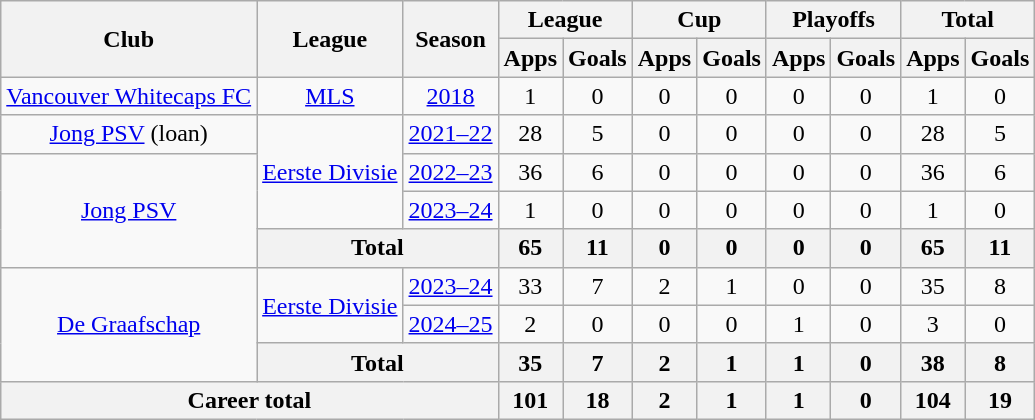<table class="wikitable" style="text-align: center;">
<tr>
<th rowspan="2">Club</th>
<th rowspan="2">League</th>
<th rowspan="2">Season</th>
<th colspan="2">League</th>
<th colspan="2">Cup</th>
<th colspan="2">Playoffs</th>
<th colspan="2">Total</th>
</tr>
<tr>
<th>Apps</th>
<th>Goals</th>
<th>Apps</th>
<th>Goals</th>
<th>Apps</th>
<th>Goals</th>
<th>Apps</th>
<th>Goals</th>
</tr>
<tr>
<td><a href='#'>Vancouver Whitecaps FC</a></td>
<td><a href='#'>MLS</a></td>
<td><a href='#'>2018</a></td>
<td>1</td>
<td>0</td>
<td>0</td>
<td>0</td>
<td>0</td>
<td>0</td>
<td>1</td>
<td>0</td>
</tr>
<tr>
<td><a href='#'>Jong PSV</a> (loan)</td>
<td rowspan=3"><a href='#'>Eerste Divisie</a></td>
<td><a href='#'>2021–22</a></td>
<td>28</td>
<td>5</td>
<td>0</td>
<td>0</td>
<td>0</td>
<td>0</td>
<td>28</td>
<td>5</td>
</tr>
<tr>
<td rowspan="3"><a href='#'>Jong PSV</a></td>
<td><a href='#'>2022–23</a></td>
<td>36</td>
<td>6</td>
<td>0</td>
<td>0</td>
<td>0</td>
<td>0</td>
<td>36</td>
<td>6</td>
</tr>
<tr>
<td><a href='#'>2023–24</a></td>
<td>1</td>
<td>0</td>
<td>0</td>
<td>0</td>
<td>0</td>
<td>0</td>
<td>1</td>
<td>0</td>
</tr>
<tr>
<th colspan="2">Total</th>
<th>65</th>
<th>11</th>
<th>0</th>
<th>0</th>
<th>0</th>
<th>0</th>
<th>65</th>
<th>11</th>
</tr>
<tr>
<td rowspan="3"><a href='#'>De Graafschap</a></td>
<td rowspan="2"><a href='#'>Eerste Divisie</a></td>
<td><a href='#'>2023–24</a></td>
<td>33</td>
<td>7</td>
<td>2</td>
<td>1</td>
<td>0</td>
<td>0</td>
<td>35</td>
<td>8</td>
</tr>
<tr>
<td><a href='#'>2024–25</a></td>
<td>2</td>
<td>0</td>
<td>0</td>
<td>0</td>
<td>1</td>
<td>0</td>
<td>3</td>
<td>0</td>
</tr>
<tr>
<th colspan="2">Total</th>
<th>35</th>
<th>7</th>
<th>2</th>
<th>1</th>
<th>1</th>
<th>0</th>
<th>38</th>
<th>8</th>
</tr>
<tr>
<th colspan="3">Career total</th>
<th>101</th>
<th>18</th>
<th>2</th>
<th>1</th>
<th>1</th>
<th>0</th>
<th>104</th>
<th>19</th>
</tr>
</table>
